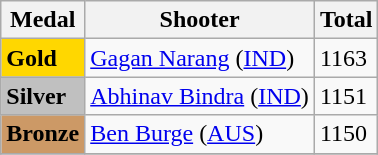<table class="wikitable">
<tr>
<th>Medal</th>
<th>Shooter</th>
<th>Total</th>
</tr>
<tr>
<td rowspan="1" bgcolor="gold"><strong>Gold</strong></td>
<td> <a href='#'>Gagan Narang</a> (<a href='#'>IND</a>)</td>
<td>1163</td>
</tr>
<tr>
<td rowspan="1" bgcolor="silver"><strong>Silver</strong></td>
<td> <a href='#'>Abhinav Bindra</a> (<a href='#'>IND</a>)</td>
<td>1151</td>
</tr>
<tr>
<td rowspan="1" bgcolor="cc9966"><strong>Bronze</strong></td>
<td> <a href='#'>Ben Burge</a> (<a href='#'>AUS</a>)</td>
<td>1150</td>
</tr>
<tr>
</tr>
</table>
